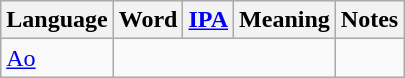<table class=wikitable>
<tr>
<th>Language</th>
<th>Word</th>
<th><a href='#'>IPA</a></th>
<th>Meaning</th>
<th>Notes</th>
</tr>
<tr>
<td><a href='#'>Ao</a></td>
<td colspan=3></td>
<td></td>
</tr>
</table>
